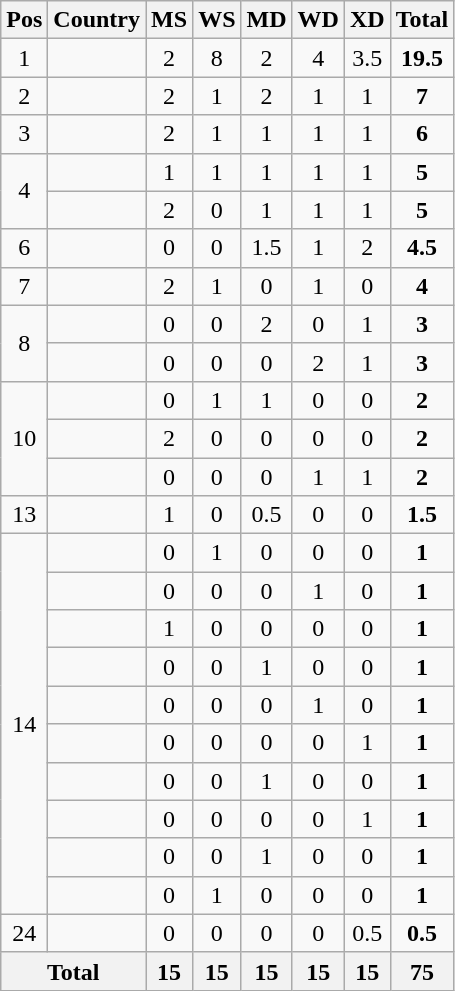<table class="wikitable" style="text-align:center">
<tr>
<th>Pos</th>
<th>Country</th>
<th>MS</th>
<th>WS</th>
<th>MD</th>
<th>WD</th>
<th>XD</th>
<th>Total</th>
</tr>
<tr>
<td>1</td>
<td align="left"><strong></strong></td>
<td>2</td>
<td>8</td>
<td>2</td>
<td>4</td>
<td>3.5</td>
<td><strong>19.5</strong></td>
</tr>
<tr>
<td>2</td>
<td align="left"></td>
<td>2</td>
<td>1</td>
<td>2</td>
<td>1</td>
<td>1</td>
<td><strong>7</strong></td>
</tr>
<tr>
<td>3</td>
<td align="left"></td>
<td>2</td>
<td>1</td>
<td>1</td>
<td>1</td>
<td>1</td>
<td><strong>6</strong></td>
</tr>
<tr>
<td rowspan="2">4</td>
<td align="left"></td>
<td>1</td>
<td>1</td>
<td>1</td>
<td>1</td>
<td>1</td>
<td><strong>5</strong></td>
</tr>
<tr>
<td align="left"></td>
<td>2</td>
<td>0</td>
<td>1</td>
<td>1</td>
<td>1</td>
<td><strong>5</strong></td>
</tr>
<tr>
<td>6</td>
<td align="left"></td>
<td>0</td>
<td>0</td>
<td>1.5</td>
<td>1</td>
<td>2</td>
<td><strong>4.5</strong></td>
</tr>
<tr>
<td>7</td>
<td align="left"></td>
<td>2</td>
<td>1</td>
<td>0</td>
<td>1</td>
<td>0</td>
<td><strong>4</strong></td>
</tr>
<tr>
<td rowspan="2">8</td>
<td align="left"></td>
<td>0</td>
<td>0</td>
<td>2</td>
<td>0</td>
<td>1</td>
<td><strong>3</strong></td>
</tr>
<tr>
<td align="left"></td>
<td>0</td>
<td>0</td>
<td>0</td>
<td>2</td>
<td>1</td>
<td><strong>3</strong></td>
</tr>
<tr>
<td rowspan=3>10</td>
<td align="left"></td>
<td>0</td>
<td>1</td>
<td>1</td>
<td>0</td>
<td>0</td>
<td><strong>2</strong></td>
</tr>
<tr>
<td align="left"></td>
<td>2</td>
<td>0</td>
<td>0</td>
<td>0</td>
<td>0</td>
<td><strong>2</strong></td>
</tr>
<tr>
<td align="left"></td>
<td>0</td>
<td>0</td>
<td>0</td>
<td>1</td>
<td>1</td>
<td><strong>2</strong></td>
</tr>
<tr>
<td>13</td>
<td align="left"></td>
<td>1</td>
<td>0</td>
<td>0.5</td>
<td>0</td>
<td>0</td>
<td><strong>1.5</strong></td>
</tr>
<tr>
<td rowspan="10">14</td>
<td align="left"></td>
<td>0</td>
<td>1</td>
<td>0</td>
<td>0</td>
<td>0</td>
<td><strong>1</strong></td>
</tr>
<tr>
<td align="left"></td>
<td>0</td>
<td>0</td>
<td>0</td>
<td>1</td>
<td>0</td>
<td><strong>1</strong></td>
</tr>
<tr>
<td align="left"></td>
<td>1</td>
<td>0</td>
<td>0</td>
<td>0</td>
<td>0</td>
<td><strong>1</strong></td>
</tr>
<tr>
<td align="left"></td>
<td>0</td>
<td>0</td>
<td>1</td>
<td>0</td>
<td>0</td>
<td><strong>1</strong></td>
</tr>
<tr>
<td align="left"></td>
<td>0</td>
<td>0</td>
<td>0</td>
<td>1</td>
<td>0</td>
<td><strong>1</strong></td>
</tr>
<tr>
<td align="left"></td>
<td>0</td>
<td>0</td>
<td>0</td>
<td>0</td>
<td>1</td>
<td><strong>1</strong></td>
</tr>
<tr>
<td align="left"></td>
<td>0</td>
<td>0</td>
<td>1</td>
<td>0</td>
<td>0</td>
<td><strong>1</strong></td>
</tr>
<tr>
<td align="left"></td>
<td>0</td>
<td>0</td>
<td>0</td>
<td>0</td>
<td>1</td>
<td><strong>1</strong></td>
</tr>
<tr>
<td align="left"></td>
<td>0</td>
<td>0</td>
<td>1</td>
<td>0</td>
<td>0</td>
<td><strong>1</strong></td>
</tr>
<tr>
<td align="left"></td>
<td>0</td>
<td>1</td>
<td>0</td>
<td>0</td>
<td>0</td>
<td><strong>1</strong></td>
</tr>
<tr>
<td>24</td>
<td align="left"></td>
<td>0</td>
<td>0</td>
<td>0</td>
<td>0</td>
<td>0.5</td>
<td><strong>0.5</strong></td>
</tr>
<tr>
<th colspan="2">Total</th>
<th>15</th>
<th>15</th>
<th>15</th>
<th>15</th>
<th>15</th>
<th>75</th>
</tr>
</table>
